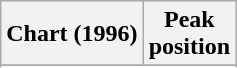<table class="wikitable sortable plainrowheaders">
<tr>
<th>Chart (1996)</th>
<th>Peak<br>position</th>
</tr>
<tr>
</tr>
<tr>
</tr>
</table>
